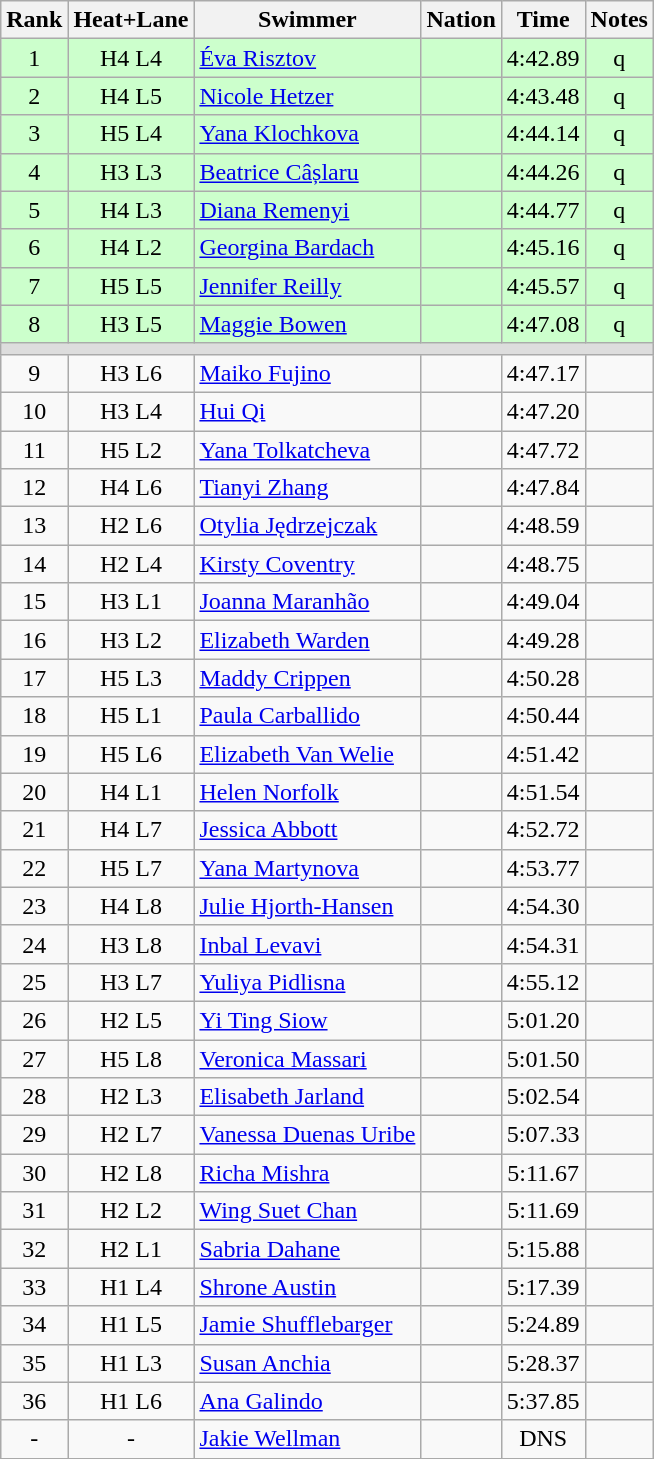<table class="wikitable sortable" style="text-align:center">
<tr>
<th>Rank</th>
<th>Heat+Lane</th>
<th>Swimmer</th>
<th>Nation</th>
<th>Time</th>
<th>Notes</th>
</tr>
<tr bgcolor=ccffcc>
<td>1</td>
<td>H4 L4</td>
<td align=left><a href='#'>Éva Risztov</a></td>
<td align=left></td>
<td>4:42.89</td>
<td>q</td>
</tr>
<tr bgcolor=ccffcc>
<td>2</td>
<td>H4 L5</td>
<td align=left><a href='#'>Nicole Hetzer</a></td>
<td align=left></td>
<td>4:43.48</td>
<td>q</td>
</tr>
<tr bgcolor=ccffcc>
<td>3</td>
<td>H5 L4</td>
<td align=left><a href='#'>Yana Klochkova</a></td>
<td align=left></td>
<td>4:44.14</td>
<td>q</td>
</tr>
<tr bgcolor=ccffcc>
<td>4</td>
<td>H3 L3</td>
<td align=left><a href='#'>Beatrice Câșlaru</a></td>
<td align=left></td>
<td>4:44.26</td>
<td>q</td>
</tr>
<tr bgcolor=ccffcc>
<td>5</td>
<td>H4 L3</td>
<td align=left><a href='#'>Diana Remenyi</a></td>
<td align=left></td>
<td>4:44.77</td>
<td>q</td>
</tr>
<tr bgcolor=ccffcc>
<td>6</td>
<td>H4 L2</td>
<td align=left><a href='#'>Georgina Bardach</a></td>
<td align=left></td>
<td>4:45.16</td>
<td>q</td>
</tr>
<tr bgcolor=ccffcc>
<td>7</td>
<td>H5 L5</td>
<td align=left><a href='#'>Jennifer Reilly</a></td>
<td align=left></td>
<td>4:45.57</td>
<td>q</td>
</tr>
<tr bgcolor=ccffcc>
<td>8</td>
<td>H3 L5</td>
<td align=left><a href='#'>Maggie Bowen</a></td>
<td align=left></td>
<td>4:47.08</td>
<td>q</td>
</tr>
<tr bgcolor=#DDDDDD>
<td colspan=6></td>
</tr>
<tr>
<td>9</td>
<td>H3 L6</td>
<td align=left><a href='#'>Maiko Fujino</a></td>
<td align=left></td>
<td>4:47.17</td>
<td></td>
</tr>
<tr>
<td>10</td>
<td>H3 L4</td>
<td align=left><a href='#'>Hui Qi</a></td>
<td align=left></td>
<td>4:47.20</td>
<td></td>
</tr>
<tr>
<td>11</td>
<td>H5 L2</td>
<td align=left><a href='#'>Yana Tolkatcheva</a></td>
<td align=left></td>
<td>4:47.72</td>
<td></td>
</tr>
<tr>
<td>12</td>
<td>H4 L6</td>
<td align=left><a href='#'>Tianyi Zhang</a></td>
<td align=left></td>
<td>4:47.84</td>
<td></td>
</tr>
<tr>
<td>13</td>
<td>H2 L6</td>
<td align=left><a href='#'>Otylia Jędrzejczak</a></td>
<td align=left></td>
<td>4:48.59</td>
<td></td>
</tr>
<tr>
<td>14</td>
<td>H2 L4</td>
<td align=left><a href='#'>Kirsty Coventry</a></td>
<td align=left></td>
<td>4:48.75</td>
<td></td>
</tr>
<tr>
<td>15</td>
<td>H3 L1</td>
<td align=left><a href='#'>Joanna Maranhão</a></td>
<td align=left></td>
<td>4:49.04</td>
<td></td>
</tr>
<tr>
<td>16</td>
<td>H3 L2</td>
<td align=left><a href='#'>Elizabeth Warden</a></td>
<td align=left></td>
<td>4:49.28</td>
<td></td>
</tr>
<tr>
<td>17</td>
<td>H5 L3</td>
<td align=left><a href='#'>Maddy Crippen</a></td>
<td align=left></td>
<td>4:50.28</td>
<td></td>
</tr>
<tr>
<td>18</td>
<td>H5 L1</td>
<td align=left><a href='#'>Paula Carballido</a></td>
<td align=left></td>
<td>4:50.44</td>
<td></td>
</tr>
<tr>
<td>19</td>
<td>H5 L6</td>
<td align=left><a href='#'>Elizabeth Van Welie</a></td>
<td align=left></td>
<td>4:51.42</td>
<td></td>
</tr>
<tr>
<td>20</td>
<td>H4 L1</td>
<td align=left><a href='#'>Helen Norfolk</a></td>
<td align=left></td>
<td>4:51.54</td>
<td></td>
</tr>
<tr>
<td>21</td>
<td>H4 L7</td>
<td align=left><a href='#'>Jessica Abbott</a></td>
<td align=left></td>
<td>4:52.72</td>
<td></td>
</tr>
<tr>
<td>22</td>
<td>H5 L7</td>
<td align=left><a href='#'>Yana Martynova</a></td>
<td align=left></td>
<td>4:53.77</td>
<td></td>
</tr>
<tr>
<td>23</td>
<td>H4 L8</td>
<td align=left><a href='#'>Julie Hjorth-Hansen</a></td>
<td align=left></td>
<td>4:54.30</td>
<td></td>
</tr>
<tr>
<td>24</td>
<td>H3 L8</td>
<td align=left><a href='#'>Inbal Levavi</a></td>
<td align=left></td>
<td>4:54.31</td>
<td></td>
</tr>
<tr>
<td>25</td>
<td>H3 L7</td>
<td align=left><a href='#'>Yuliya Pidlisna</a></td>
<td align=left></td>
<td>4:55.12</td>
<td></td>
</tr>
<tr>
<td>26</td>
<td>H2 L5</td>
<td align=left><a href='#'>Yi Ting Siow</a></td>
<td align=left></td>
<td>5:01.20</td>
<td></td>
</tr>
<tr>
<td>27</td>
<td>H5 L8</td>
<td align=left><a href='#'>Veronica Massari</a></td>
<td align=left></td>
<td>5:01.50</td>
<td></td>
</tr>
<tr>
<td>28</td>
<td>H2 L3</td>
<td align=left><a href='#'>Elisabeth Jarland</a></td>
<td align=left></td>
<td>5:02.54</td>
<td></td>
</tr>
<tr>
<td>29</td>
<td>H2 L7</td>
<td align=left><a href='#'>Vanessa Duenas Uribe</a></td>
<td align=left></td>
<td>5:07.33</td>
<td></td>
</tr>
<tr>
<td>30</td>
<td>H2 L8</td>
<td align=left><a href='#'>Richa Mishra</a></td>
<td align=left></td>
<td>5:11.67</td>
<td></td>
</tr>
<tr>
<td>31</td>
<td>H2 L2</td>
<td align=left><a href='#'>Wing Suet Chan</a></td>
<td align=left></td>
<td>5:11.69</td>
<td></td>
</tr>
<tr>
<td>32</td>
<td>H2 L1</td>
<td align=left><a href='#'>Sabria Dahane</a></td>
<td align=left></td>
<td>5:15.88</td>
<td></td>
</tr>
<tr>
<td>33</td>
<td>H1 L4</td>
<td align=left><a href='#'>Shrone Austin</a></td>
<td align=left></td>
<td>5:17.39</td>
<td></td>
</tr>
<tr>
<td>34</td>
<td>H1 L5</td>
<td align=left><a href='#'>Jamie Shufflebarger</a></td>
<td align=left></td>
<td>5:24.89</td>
<td></td>
</tr>
<tr>
<td>35</td>
<td>H1 L3</td>
<td align=left><a href='#'>Susan Anchia</a></td>
<td align=left></td>
<td>5:28.37</td>
<td></td>
</tr>
<tr>
<td>36</td>
<td>H1 L6</td>
<td align=left><a href='#'>Ana Galindo</a></td>
<td align=left></td>
<td>5:37.85</td>
<td></td>
</tr>
<tr>
<td>-</td>
<td>-</td>
<td align=left><a href='#'>Jakie Wellman</a></td>
<td align=left></td>
<td>DNS</td>
<td></td>
</tr>
<tr>
</tr>
</table>
